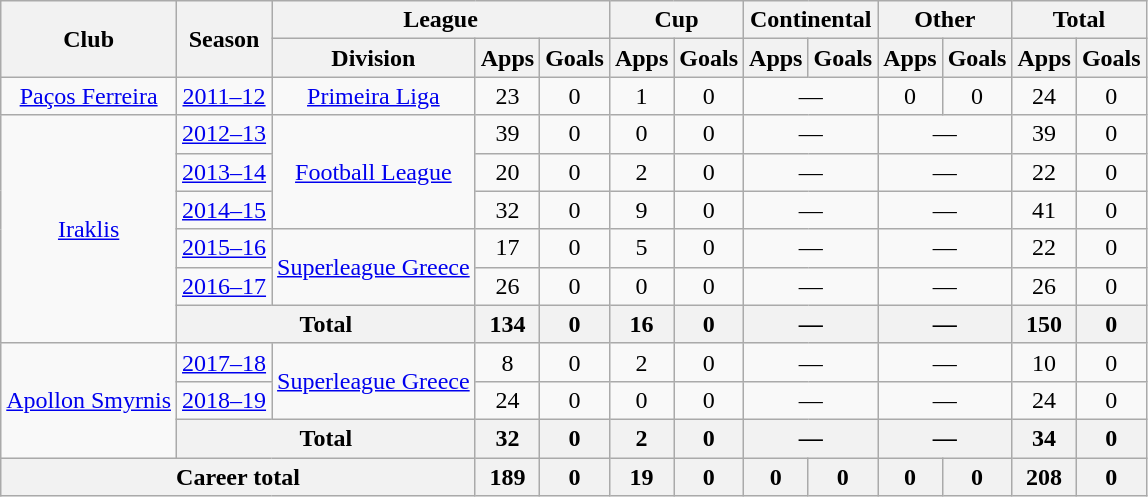<table class="wikitable" style="text-align:center">
<tr>
<th rowspan=2>Club</th>
<th rowspan=2>Season</th>
<th colspan=3>League</th>
<th colspan=2>Cup</th>
<th colspan=2>Continental</th>
<th colspan=2>Other</th>
<th colspan=2>Total</th>
</tr>
<tr>
<th>Division</th>
<th>Apps</th>
<th>Goals</th>
<th>Apps</th>
<th>Goals</th>
<th>Apps</th>
<th>Goals</th>
<th>Apps</th>
<th>Goals</th>
<th>Apps</th>
<th>Goals</th>
</tr>
<tr>
<td><a href='#'>Paços Ferreira</a></td>
<td><a href='#'>2011–12</a></td>
<td><a href='#'>Primeira Liga</a></td>
<td>23</td>
<td>0</td>
<td>1</td>
<td>0</td>
<td colspan="2">—</td>
<td>0</td>
<td>0</td>
<td>24</td>
<td>0</td>
</tr>
<tr>
<td rowspan=6><a href='#'>Iraklis</a></td>
<td><a href='#'>2012–13</a></td>
<td rowspan=3><a href='#'>Football League</a></td>
<td>39</td>
<td>0</td>
<td>0</td>
<td>0</td>
<td colspan="2">—</td>
<td colspan="2">—</td>
<td>39</td>
<td>0</td>
</tr>
<tr>
<td><a href='#'>2013–14</a></td>
<td>20</td>
<td>0</td>
<td>2</td>
<td>0</td>
<td colspan="2">—</td>
<td colspan="2">—</td>
<td>22</td>
<td>0</td>
</tr>
<tr>
<td><a href='#'>2014–15</a></td>
<td>32</td>
<td>0</td>
<td>9</td>
<td>0</td>
<td colspan="2">—</td>
<td colspan="2">—</td>
<td>41</td>
<td>0</td>
</tr>
<tr>
<td><a href='#'>2015–16</a></td>
<td rowspan=2><a href='#'>Superleague Greece</a></td>
<td>17</td>
<td>0</td>
<td>5</td>
<td>0</td>
<td colspan="2">—</td>
<td colspan="2">—</td>
<td>22</td>
<td>0</td>
</tr>
<tr>
<td><a href='#'>2016–17</a></td>
<td>26</td>
<td>0</td>
<td>0</td>
<td>0</td>
<td colspan="2">—</td>
<td colspan="2">—</td>
<td>26</td>
<td>0</td>
</tr>
<tr>
<th colspan="2">Total</th>
<th>134</th>
<th>0</th>
<th>16</th>
<th>0</th>
<th colspan="2">—</th>
<th colspan="2">—</th>
<th>150</th>
<th>0</th>
</tr>
<tr>
<td rowspan=3><a href='#'>Apollon Smyrnis</a></td>
<td><a href='#'>2017–18</a></td>
<td rowspan=2><a href='#'>Superleague Greece</a></td>
<td>8</td>
<td>0</td>
<td>2</td>
<td>0</td>
<td colspan="2">—</td>
<td colspan="2">—</td>
<td>10</td>
<td>0</td>
</tr>
<tr>
<td><a href='#'>2018–19</a></td>
<td>24</td>
<td>0</td>
<td>0</td>
<td>0</td>
<td colspan="2">—</td>
<td colspan="2">—</td>
<td>24</td>
<td>0</td>
</tr>
<tr>
<th colspan="2">Total</th>
<th>32</th>
<th>0</th>
<th>2</th>
<th>0</th>
<th colspan="2">—</th>
<th colspan="2">—</th>
<th>34</th>
<th>0</th>
</tr>
<tr>
<th colspan="3">Career total</th>
<th>189</th>
<th>0</th>
<th>19</th>
<th>0</th>
<th>0</th>
<th>0</th>
<th>0</th>
<th>0</th>
<th>208</th>
<th>0</th>
</tr>
</table>
